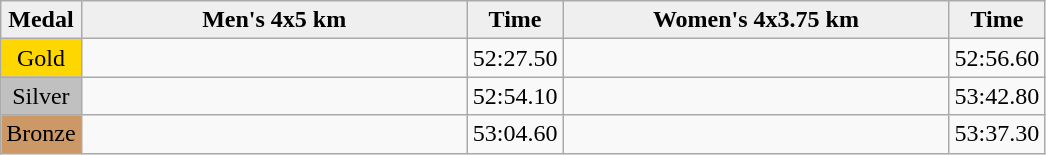<table class="wikitable" style="text-align:center">
<tr bgcolor="#efefef">
<td><strong>Medal</strong></td>
<td width=250><strong>Men's 4x5 km</strong></td>
<td><strong>Time</strong></td>
<td width=250><strong>Women's 4x3.75 km</strong></td>
<td><strong>Time</strong></td>
</tr>
<tr>
<td bgcolor="gold">Gold</td>
<td style="text-align:left"></td>
<td>52:27.50</td>
<td style="text-align:left"></td>
<td>52:56.60</td>
</tr>
<tr>
<td bgcolor="silver">Silver</td>
<td style="text-align:left"></td>
<td>52:54.10</td>
<td style="text-align:left"></td>
<td>53:42.80</td>
</tr>
<tr>
<td bgcolor="cc9966">Bronze</td>
<td style="text-align:left"></td>
<td>53:04.60</td>
<td style="text-align:left"></td>
<td>53:37.30</td>
</tr>
</table>
